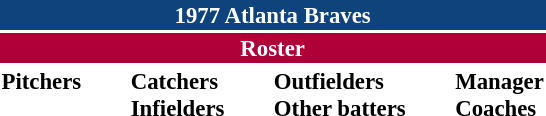<table class="toccolours" style="font-size: 95%;">
<tr>
<th colspan="10" style="background-color: #0f437c; color: white; text-align: center;">1977 Atlanta Braves</th>
</tr>
<tr>
<td colspan="10" style="background-color: #af0039; color: white; text-align: center;"><strong>Roster</strong></td>
</tr>
<tr>
<td valign="top"><strong>Pitchers</strong><br>




















</td>
<td width="25px"></td>
<td valign="top"><strong>Catchers</strong><br>



<strong>Infielders</strong>








</td>
<td width="25px"></td>
<td valign="top"><strong>Outfielders</strong><br>





<strong>Other batters</strong>
</td>
<td width="25px"></td>
<td valign="top"><strong>Manager</strong><br>


<strong>Coaches</strong>



</td>
</tr>
</table>
